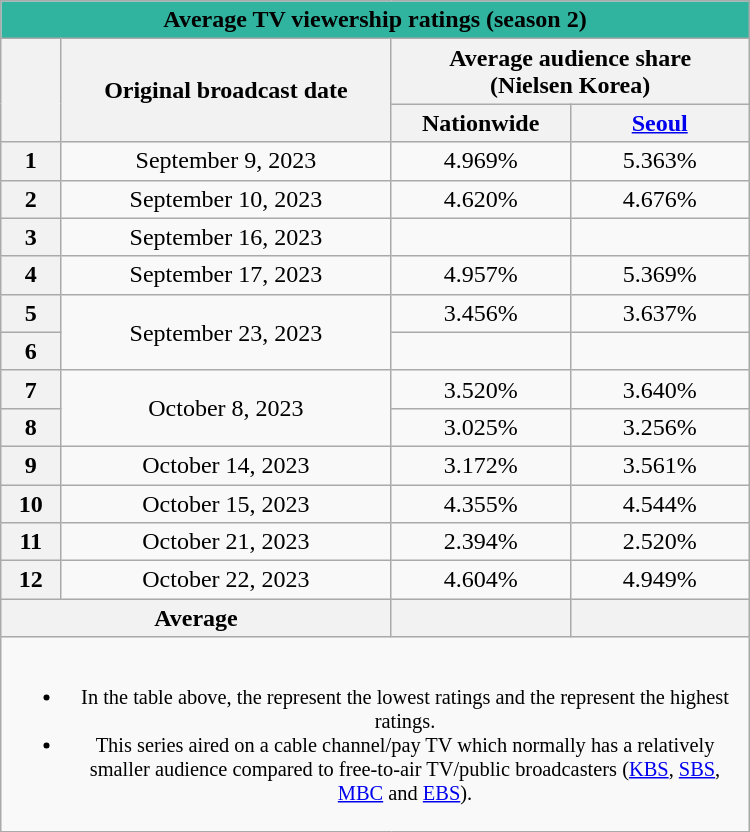<table class="wikitable collapsible collapsed" style="text-align:center;max-width:500px; margin-left: auto; margin-right: auto; border: none;">
<tr>
<th scope="col" colspan="6" style="background:#30B39F; text-align:center">Average TV viewership ratings (season 2)</th>
</tr>
<tr>
<th scope="col" rowspan="2"></th>
<th scope="col" rowspan="2">Original broadcast date</th>
<th scope="col" colspan="2">Average audience share<br>(Nielsen Korea)</th>
</tr>
<tr>
<th scope="col" style="width:7em">Nationwide</th>
<th scope="col" style="width:7em"><a href='#'>Seoul</a></th>
</tr>
<tr>
<th scope="row">1</th>
<td>September 9, 2023</td>
<td>4.969% </td>
<td>5.363% </td>
</tr>
<tr>
<th scope="row">2</th>
<td>September 10, 2023</td>
<td>4.620% </td>
<td>4.676% </td>
</tr>
<tr>
<th scope="row">3</th>
<td>September 16, 2023</td>
<td><strong></strong> </td>
<td><strong></strong> </td>
</tr>
<tr>
<th scope="row">4</th>
<td>September 17, 2023</td>
<td>4.957% </td>
<td>5.369% </td>
</tr>
<tr>
<th scope="row">5</th>
<td rowspan="2">September 23, 2023</td>
<td>3.456% </td>
<td>3.637% </td>
</tr>
<tr>
<th scope="row">6</th>
<td><strong></strong> </td>
<td><strong></strong> </td>
</tr>
<tr>
<th scope="row">7</th>
<td rowspan="2">October 8, 2023</td>
<td>3.520% </td>
<td>3.640% </td>
</tr>
<tr>
<th scope="row">8</th>
<td>3.025% </td>
<td>3.256% </td>
</tr>
<tr>
<th scope="row">9</th>
<td>October 14, 2023</td>
<td>3.172% </td>
<td>3.561% </td>
</tr>
<tr>
<th scope="row">10</th>
<td>October 15, 2023</td>
<td>4.355% </td>
<td>4.544% </td>
</tr>
<tr>
<th scope="row">11</th>
<td>October 21, 2023</td>
<td>2.394% </td>
<td>2.520% </td>
</tr>
<tr>
<th scope="row">12</th>
<td>October 22, 2023</td>
<td>4.604% </td>
<td>4.949% </td>
</tr>
<tr>
<th scope="col" colspan="2">Average</th>
<th></th>
<th></th>
</tr>
<tr>
<td colspan="4" style="font-size:85%"><br><ul><li>In the table above, the <strong></strong> represent the lowest ratings and the <strong></strong> represent the highest ratings.</li><li>This series aired on a cable channel/pay TV which normally has a relatively smaller audience compared to free-to-air TV/public broadcasters (<a href='#'>KBS</a>, <a href='#'>SBS</a>, <a href='#'>MBC</a> and <a href='#'>EBS</a>).</li></ul></td>
</tr>
</table>
